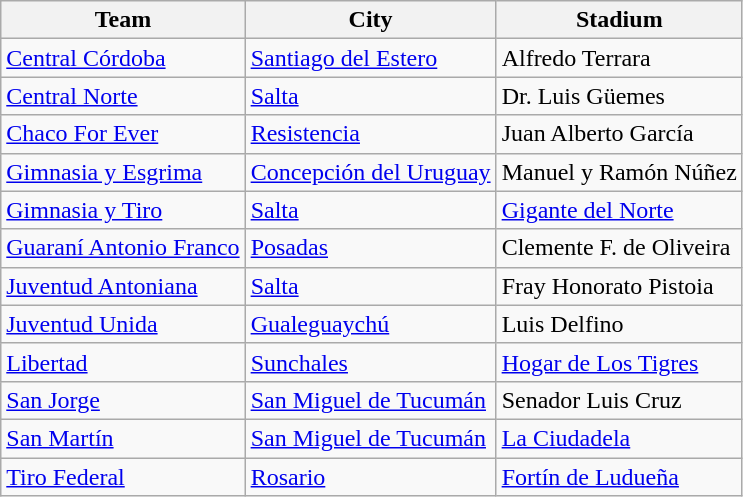<table class="wikitable sortable">
<tr>
<th>Team</th>
<th>City</th>
<th>Stadium</th>
</tr>
<tr>
<td> <a href='#'>Central Córdoba</a></td>
<td><a href='#'>Santiago del Estero</a></td>
<td>Alfredo Terrara</td>
</tr>
<tr>
<td> <a href='#'>Central Norte</a></td>
<td><a href='#'>Salta</a></td>
<td>Dr. Luis Güemes</td>
</tr>
<tr>
<td> <a href='#'>Chaco For Ever</a></td>
<td><a href='#'>Resistencia</a></td>
<td>Juan Alberto García</td>
</tr>
<tr>
<td> <a href='#'>Gimnasia y Esgrima</a></td>
<td><a href='#'>Concepción del Uruguay</a></td>
<td>Manuel y Ramón Núñez</td>
</tr>
<tr>
<td> <a href='#'>Gimnasia y Tiro</a></td>
<td><a href='#'>Salta</a></td>
<td><a href='#'>Gigante del Norte</a></td>
</tr>
<tr>
<td> <a href='#'>Guaraní Antonio Franco</a></td>
<td><a href='#'>Posadas</a></td>
<td>Clemente F. de Oliveira</td>
</tr>
<tr>
<td> <a href='#'>Juventud Antoniana</a></td>
<td><a href='#'>Salta</a></td>
<td>Fray Honorato Pistoia<br></td>
</tr>
<tr>
<td> <a href='#'>Juventud Unida</a></td>
<td><a href='#'>Gualeguaychú</a></td>
<td>Luis Delfino</td>
</tr>
<tr>
<td> <a href='#'>Libertad</a></td>
<td><a href='#'>Sunchales</a></td>
<td><a href='#'>Hogar de Los Tigres</a></td>
</tr>
<tr>
<td> <a href='#'>San Jorge</a></td>
<td><a href='#'>San Miguel de Tucumán</a></td>
<td>Senador Luis Cruz</td>
</tr>
<tr>
<td> <a href='#'>San Martín</a></td>
<td><a href='#'>San Miguel de Tucumán</a></td>
<td><a href='#'>La Ciudadela</a></td>
</tr>
<tr>
<td> <a href='#'>Tiro Federal</a></td>
<td><a href='#'>Rosario</a></td>
<td><a href='#'>Fortín de Ludueña</a></td>
</tr>
</table>
